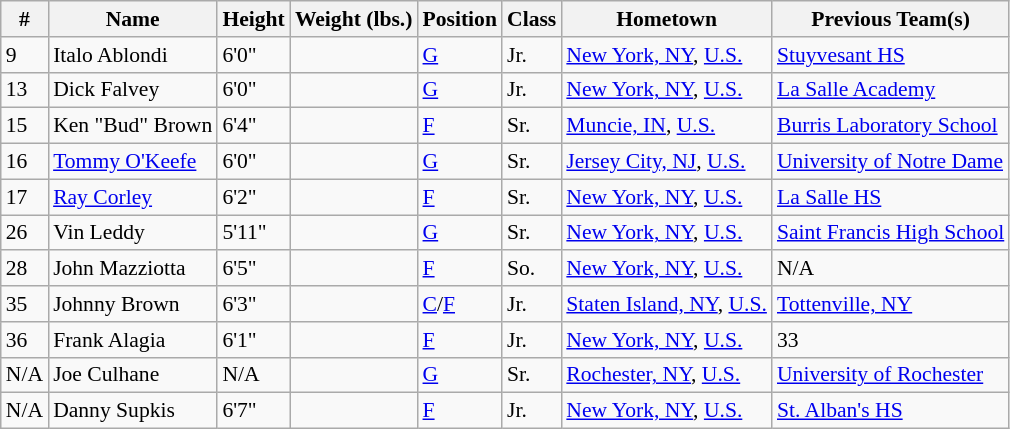<table class="wikitable" style="font-size: 90%">
<tr>
<th>#</th>
<th>Name</th>
<th>Height</th>
<th>Weight (lbs.)</th>
<th>Position</th>
<th>Class</th>
<th>Hometown</th>
<th>Previous Team(s)</th>
</tr>
<tr>
<td>9</td>
<td>Italo Ablondi</td>
<td>6'0"</td>
<td></td>
<td><a href='#'>G</a></td>
<td>Jr.</td>
<td><a href='#'>New York, NY</a>, <a href='#'>U.S.</a></td>
<td><a href='#'>Stuyvesant HS</a></td>
</tr>
<tr>
<td>13</td>
<td>Dick Falvey</td>
<td>6'0"</td>
<td></td>
<td><a href='#'>G</a></td>
<td>Jr.</td>
<td><a href='#'>New York, NY</a>, <a href='#'>U.S.</a></td>
<td><a href='#'>La Salle Academy</a></td>
</tr>
<tr>
<td>15</td>
<td>Ken "Bud" Brown</td>
<td>6'4"</td>
<td></td>
<td><a href='#'>F</a></td>
<td>Sr.</td>
<td><a href='#'>Muncie, IN</a>, <a href='#'>U.S.</a></td>
<td><a href='#'>Burris Laboratory School</a></td>
</tr>
<tr>
<td>16</td>
<td><a href='#'>Tommy O'Keefe</a></td>
<td>6'0"</td>
<td></td>
<td><a href='#'>G</a></td>
<td>Sr.</td>
<td><a href='#'>Jersey City, NJ</a>, <a href='#'>U.S.</a></td>
<td><a href='#'>University of Notre Dame</a></td>
</tr>
<tr>
<td>17</td>
<td><a href='#'>Ray Corley</a></td>
<td>6'2"</td>
<td></td>
<td><a href='#'>F</a></td>
<td>Sr.</td>
<td><a href='#'>New York, NY</a>, <a href='#'>U.S.</a></td>
<td><a href='#'>La Salle HS</a></td>
</tr>
<tr>
<td>26</td>
<td>Vin Leddy</td>
<td>5'11"</td>
<td></td>
<td><a href='#'>G</a></td>
<td>Sr.</td>
<td><a href='#'>New York, NY</a>, <a href='#'>U.S.</a></td>
<td><a href='#'>Saint Francis High School</a></td>
</tr>
<tr>
<td>28</td>
<td>John Mazziotta</td>
<td>6'5"</td>
<td></td>
<td><a href='#'>F</a></td>
<td>So.</td>
<td><a href='#'>New York, NY</a>, <a href='#'>U.S.</a></td>
<td>N/A</td>
</tr>
<tr>
<td>35</td>
<td>Johnny Brown</td>
<td>6'3"</td>
<td></td>
<td><a href='#'>C</a>/<a href='#'>F</a></td>
<td>Jr.</td>
<td><a href='#'>Staten Island, NY</a>, <a href='#'>U.S.</a></td>
<td><a href='#'>Tottenville, NY</a></td>
</tr>
<tr>
<td>36</td>
<td>Frank Alagia</td>
<td>6'1"</td>
<td></td>
<td><a href='#'>F</a></td>
<td>Jr.</td>
<td><a href='#'>New York, NY</a>, <a href='#'>U.S.</a></td>
<td>33</td>
</tr>
<tr>
<td>N/A</td>
<td>Joe Culhane</td>
<td>N/A</td>
<td></td>
<td><a href='#'>G</a></td>
<td>Sr.</td>
<td><a href='#'>Rochester, NY</a>, <a href='#'>U.S.</a></td>
<td><a href='#'>University of Rochester</a></td>
</tr>
<tr>
<td>N/A</td>
<td>Danny Supkis</td>
<td>6'7"</td>
<td></td>
<td><a href='#'>F</a></td>
<td>Jr.</td>
<td><a href='#'>New York, NY</a>, <a href='#'>U.S.</a></td>
<td><a href='#'>St. Alban's HS</a></td>
</tr>
</table>
